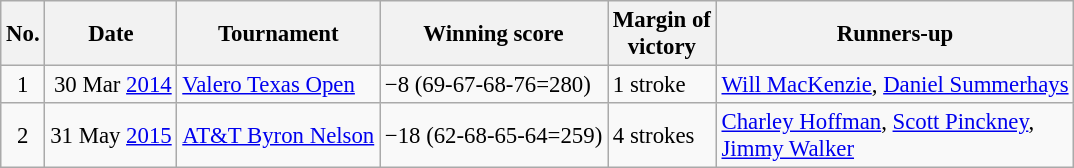<table class="wikitable" style="font-size:95%;">
<tr>
<th>No.</th>
<th>Date</th>
<th>Tournament</th>
<th>Winning score</th>
<th>Margin of<br>victory</th>
<th>Runners-up</th>
</tr>
<tr>
<td align=center>1</td>
<td align=right>30 Mar <a href='#'>2014</a></td>
<td><a href='#'>Valero Texas Open</a></td>
<td>−8 (69-67-68-76=280)</td>
<td>1 stroke</td>
<td> <a href='#'>Will MacKenzie</a>,  <a href='#'>Daniel Summerhays</a></td>
</tr>
<tr>
<td align=center>2</td>
<td align=right>31 May <a href='#'>2015</a></td>
<td><a href='#'>AT&T Byron Nelson</a></td>
<td>−18 (62-68-65-64=259)</td>
<td>4 strokes</td>
<td> <a href='#'>Charley Hoffman</a>,  <a href='#'>Scott Pinckney</a>,<br> <a href='#'>Jimmy Walker</a></td>
</tr>
</table>
